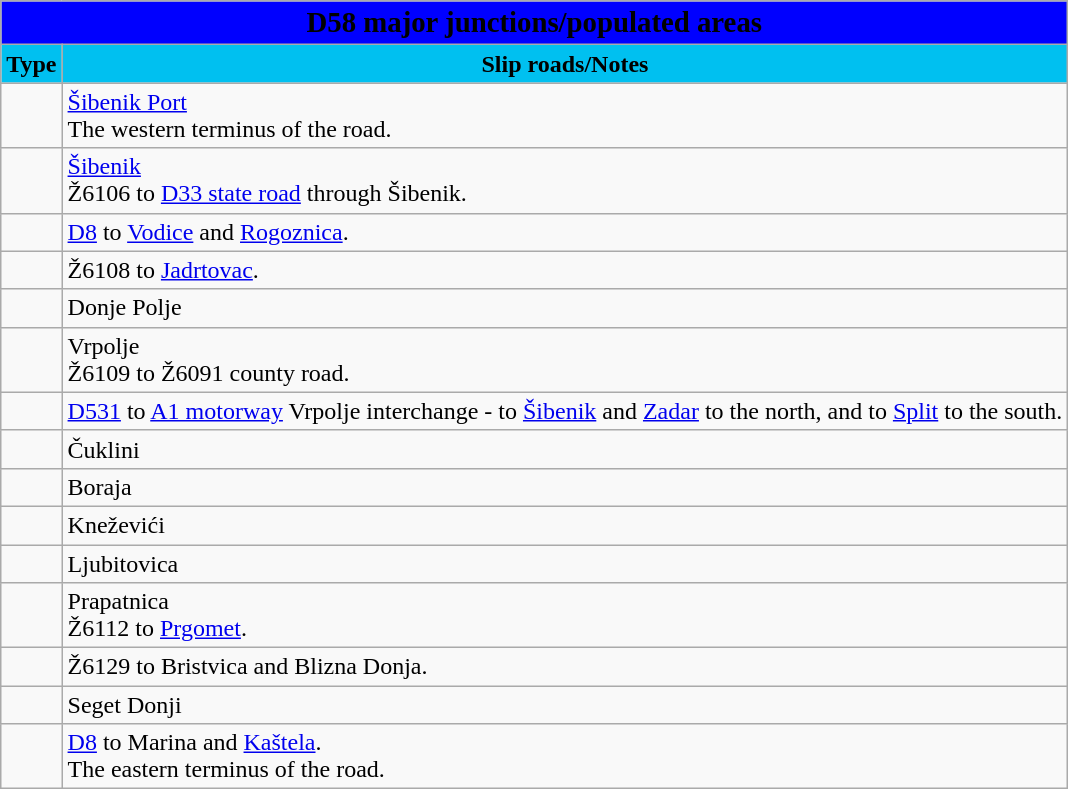<table class="wikitable">
<tr>
<td colspan=2 bgcolor=blue align=center style=margin-top:15><span><big><strong>D58 major junctions/populated areas</strong></big></span></td>
</tr>
<tr>
<td align=center bgcolor=00c0f0><strong>Type</strong></td>
<td align=center bgcolor=00c0f0><strong>Slip roads/Notes</strong></td>
</tr>
<tr>
<td></td>
<td><a href='#'>Šibenik Port</a><br>The western terminus of the road.</td>
</tr>
<tr>
<td></td>
<td><a href='#'>Šibenik</a><br>Ž6106 to <a href='#'>D33 state road</a> through Šibenik.</td>
</tr>
<tr>
<td></td>
<td> <a href='#'>D8</a> to <a href='#'>Vodice</a> and <a href='#'>Rogoznica</a>.</td>
</tr>
<tr>
<td></td>
<td>Ž6108 to <a href='#'>Jadrtovac</a>.</td>
</tr>
<tr>
<td></td>
<td>Donje Polje</td>
</tr>
<tr>
<td></td>
<td>Vrpolje<br>Ž6109 to Ž6091 county road.</td>
</tr>
<tr>
<td></td>
<td> <a href='#'>D531</a> to <a href='#'>A1 motorway</a> Vrpolje interchange - to <a href='#'>Šibenik</a> and <a href='#'>Zadar</a> to the north, and to <a href='#'>Split</a> to the south.</td>
</tr>
<tr>
<td></td>
<td>Čuklini</td>
</tr>
<tr>
<td></td>
<td>Boraja</td>
</tr>
<tr>
<td></td>
<td>Kneževići</td>
</tr>
<tr>
<td></td>
<td>Ljubitovica</td>
</tr>
<tr>
<td></td>
<td>Prapatnica<br>Ž6112 to <a href='#'>Prgomet</a>.</td>
</tr>
<tr>
<td></td>
<td>Ž6129 to Bristvica and Blizna Donja.</td>
</tr>
<tr>
<td></td>
<td>Seget Donji</td>
</tr>
<tr>
<td></td>
<td> <a href='#'>D8</a> to Marina and <a href='#'>Kaštela</a>.<br>The eastern terminus of the road.</td>
</tr>
</table>
